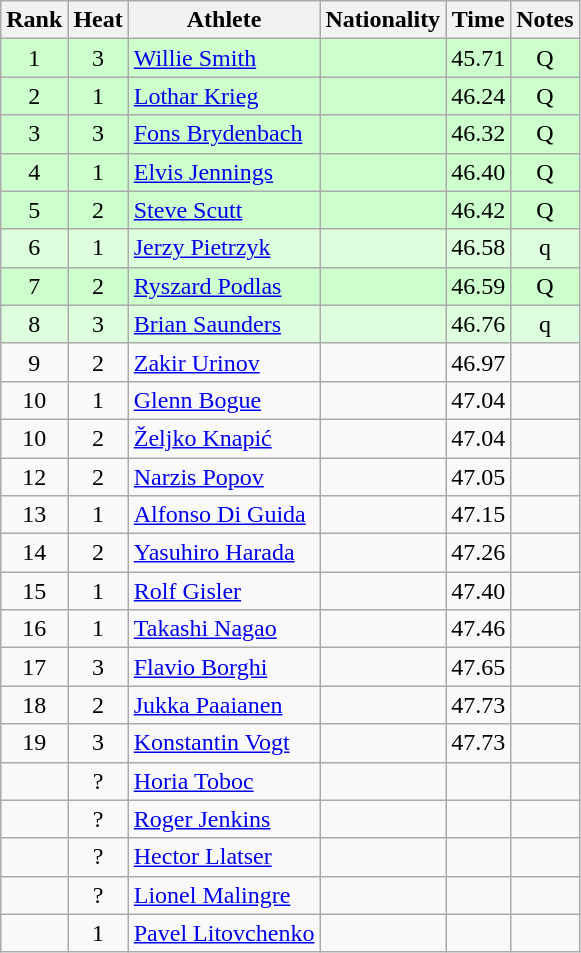<table class="wikitable sortable" style="text-align:center">
<tr>
<th>Rank</th>
<th>Heat</th>
<th>Athlete</th>
<th>Nationality</th>
<th>Time</th>
<th>Notes</th>
</tr>
<tr bgcolor=ccffcc>
<td>1</td>
<td>3</td>
<td align=left><a href='#'>Willie Smith</a></td>
<td align=left></td>
<td>45.71</td>
<td>Q</td>
</tr>
<tr bgcolor=ccffcc>
<td>2</td>
<td>1</td>
<td align=left><a href='#'>Lothar Krieg</a></td>
<td align=left></td>
<td>46.24</td>
<td>Q</td>
</tr>
<tr bgcolor=ccffcc>
<td>3</td>
<td>3</td>
<td align=left><a href='#'>Fons Brydenbach</a></td>
<td align=left></td>
<td>46.32</td>
<td>Q</td>
</tr>
<tr bgcolor=ccffcc>
<td>4</td>
<td>1</td>
<td align=left><a href='#'>Elvis Jennings</a></td>
<td align=left></td>
<td>46.40</td>
<td>Q</td>
</tr>
<tr bgcolor=ccffcc>
<td>5</td>
<td>2</td>
<td align=left><a href='#'>Steve Scutt</a></td>
<td align=left></td>
<td>46.42</td>
<td>Q</td>
</tr>
<tr bgcolor=ddffdd>
<td>6</td>
<td>1</td>
<td align=left><a href='#'>Jerzy Pietrzyk</a></td>
<td align=left></td>
<td>46.58</td>
<td>q</td>
</tr>
<tr bgcolor=ccffcc>
<td>7</td>
<td>2</td>
<td align=left><a href='#'>Ryszard Podlas</a></td>
<td align=left></td>
<td>46.59</td>
<td>Q</td>
</tr>
<tr bgcolor=ddffdd>
<td>8</td>
<td>3</td>
<td align=left><a href='#'>Brian Saunders</a></td>
<td align=left></td>
<td>46.76</td>
<td>q</td>
</tr>
<tr>
<td>9</td>
<td>2</td>
<td align=left><a href='#'>Zakir Urinov</a></td>
<td align=left></td>
<td>46.97</td>
<td></td>
</tr>
<tr>
<td>10</td>
<td>1</td>
<td align=left><a href='#'>Glenn Bogue</a></td>
<td align=left></td>
<td>47.04</td>
<td></td>
</tr>
<tr>
<td>10</td>
<td>2</td>
<td align=left><a href='#'>Željko Knapić</a></td>
<td align=left></td>
<td>47.04</td>
<td></td>
</tr>
<tr>
<td>12</td>
<td>2</td>
<td align=left><a href='#'>Narzis Popov</a></td>
<td align=left></td>
<td>47.05</td>
<td></td>
</tr>
<tr>
<td>13</td>
<td>1</td>
<td align=left><a href='#'>Alfonso Di Guida</a></td>
<td align=left></td>
<td>47.15</td>
<td></td>
</tr>
<tr>
<td>14</td>
<td>2</td>
<td align=left><a href='#'>Yasuhiro Harada</a></td>
<td align=left></td>
<td>47.26</td>
<td></td>
</tr>
<tr>
<td>15</td>
<td>1</td>
<td align=left><a href='#'>Rolf Gisler</a></td>
<td align=left></td>
<td>47.40</td>
<td></td>
</tr>
<tr>
<td>16</td>
<td>1</td>
<td align=left><a href='#'>Takashi Nagao</a></td>
<td align=left></td>
<td>47.46</td>
<td></td>
</tr>
<tr>
<td>17</td>
<td>3</td>
<td align=left><a href='#'>Flavio Borghi</a></td>
<td align=left></td>
<td>47.65</td>
<td></td>
</tr>
<tr>
<td>18</td>
<td>2</td>
<td align=left><a href='#'>Jukka Paaianen</a></td>
<td align=left></td>
<td>47.73</td>
<td></td>
</tr>
<tr>
<td>19</td>
<td>3</td>
<td align=left><a href='#'>Konstantin Vogt</a></td>
<td align=left></td>
<td>47.73</td>
<td></td>
</tr>
<tr>
<td></td>
<td>?</td>
<td align=left><a href='#'>Horia Toboc</a></td>
<td align=left></td>
<td></td>
<td></td>
</tr>
<tr>
<td></td>
<td>?</td>
<td align=left><a href='#'>Roger Jenkins</a></td>
<td align=left></td>
<td></td>
<td></td>
</tr>
<tr>
<td></td>
<td>?</td>
<td align=left><a href='#'>Hector Llatser</a></td>
<td align=left></td>
<td></td>
<td></td>
</tr>
<tr>
<td></td>
<td>?</td>
<td align=left><a href='#'>Lionel Malingre</a></td>
<td align=left></td>
<td></td>
<td></td>
</tr>
<tr>
<td></td>
<td>1</td>
<td align=left><a href='#'>Pavel Litovchenko</a></td>
<td align=left></td>
<td></td>
<td></td>
</tr>
</table>
